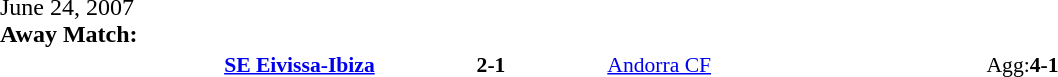<table width=100% cellspacing=1>
<tr>
<th width=20%></th>
<th width=12%></th>
<th width=20%></th>
<th></th>
</tr>
<tr>
<td>June 24, 2007<br><strong>Away Match:</strong></td>
</tr>
<tr style=font-size:90%>
<td align=right><strong><a href='#'>SE Eivissa-Ibiza</a></strong></td>
<td align=center><strong>2-1</strong></td>
<td><a href='#'>Andorra CF</a></td>
<td>Agg:<strong>4-1</strong></td>
</tr>
</table>
